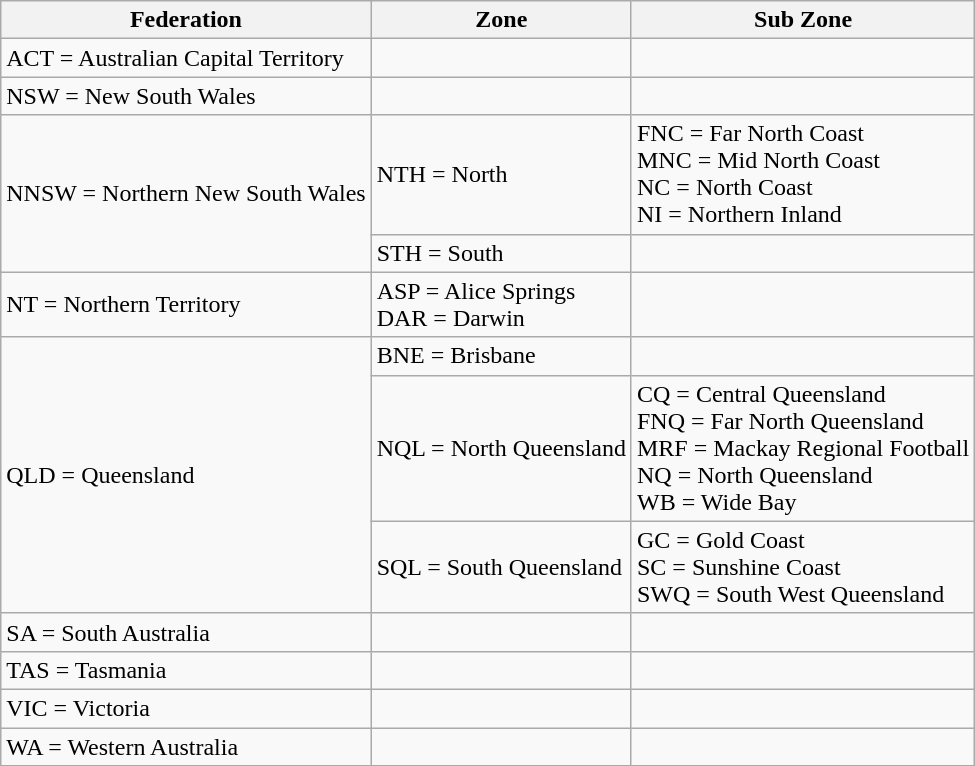<table class="wikitable">
<tr>
<th>Federation</th>
<th>Zone</th>
<th>Sub Zone</th>
</tr>
<tr>
<td>ACT = Australian Capital Territory</td>
<td></td>
<td></td>
</tr>
<tr>
<td>NSW = New South Wales</td>
<td></td>
<td></td>
</tr>
<tr>
<td rowspan=2>NNSW = Northern New South Wales</td>
<td>NTH = North</td>
<td>FNC = Far North Coast <br> MNC = Mid North Coast <br> NC = North Coast <br> NI = Northern Inland</td>
</tr>
<tr>
<td>STH = South</td>
<td></td>
</tr>
<tr>
<td>NT = Northern Territory</td>
<td>ASP = Alice Springs <br> DAR = Darwin</td>
<td></td>
</tr>
<tr>
<td rowspan=3>QLD = Queensland</td>
<td>BNE = Brisbane</td>
<td></td>
</tr>
<tr>
<td>NQL = North Queensland</td>
<td>CQ = Central Queensland <br> FNQ = Far North Queensland <br> MRF = Mackay Regional Football <br> NQ = North Queensland <br> WB = Wide Bay</td>
</tr>
<tr>
<td>SQL = South Queensland</td>
<td>GC = Gold Coast <br> SC = Sunshine Coast <br>  SWQ = South West Queensland</td>
</tr>
<tr>
<td>SA = South Australia</td>
<td></td>
<td></td>
</tr>
<tr>
<td>TAS = Tasmania</td>
<td></td>
<td></td>
</tr>
<tr>
<td>VIC = Victoria</td>
<td></td>
<td></td>
</tr>
<tr>
<td>WA = Western Australia</td>
<td></td>
<td></td>
</tr>
</table>
